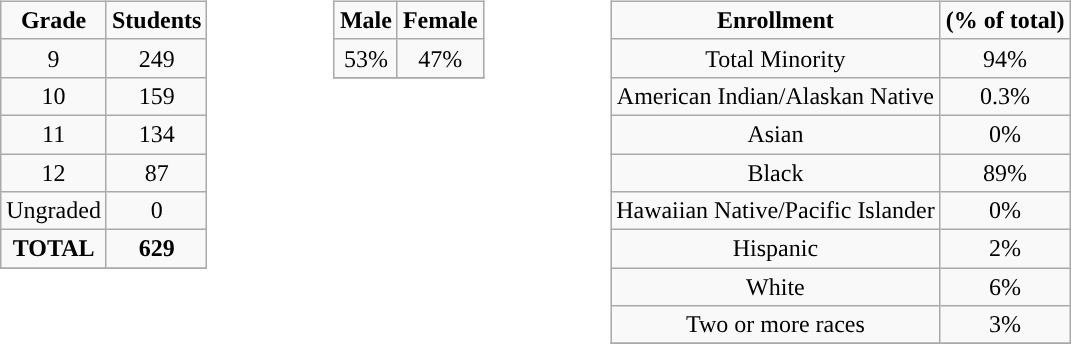<table>
<tr>
<td width="27"> </td>
<td valign="top"><br><table class="wikitable">
<tr>
<td align = "center"><strong>Grade</strong></td>
<td align = "center"><strong>Students</strong></td>
</tr>
<tr>
<td align = "center">9</td>
<td align = "center">249</td>
</tr>
<tr>
<td align = "center">10</td>
<td align = "center">159</td>
</tr>
<tr>
<td align = "center">11</td>
<td align = "center">134</td>
</tr>
<tr>
<td align = "center">12</td>
<td align = "center">87</td>
</tr>
<tr>
<td align = "center">Ungraded</td>
<td align = "center">0</td>
</tr>
<tr>
<td align = "center"><strong>TOTAL</strong></td>
<td align = "center"><strong>629</strong></td>
</tr>
<tr>
</tr>
</table>
</td>
<td width="60"> </td>
<td valign="top"><br><table class="wikitable">
<tr>
<td align = "center"><strong>Male</strong></td>
<td align = "center"><strong>Female</strong></td>
</tr>
<tr>
<td align = "center">53%</td>
<td align = "center">47%</td>
</tr>
<tr>
</tr>
</table>
</td>
<td width="60"> </td>
<td valign="top"><br><table class="wikitable">
<tr>
<td align = "center"><strong>Enrollment</strong></td>
<td align="center”"><strong>(% of total)</strong></td>
</tr>
<tr>
<td align = "center">Total Minority</td>
<td align = "center">94%</td>
</tr>
<tr>
<td align = "center">American Indian/Alaskan Native</td>
<td align = "center">0.3%</td>
</tr>
<tr>
<td align = "center">Asian</td>
<td align = "center">0%</td>
</tr>
<tr>
<td align = "center">Black</td>
<td align = "center">89%</td>
</tr>
<tr>
<td align = "center">Hawaiian Native/Pacific Islander</td>
<td align = "center">0%</td>
</tr>
<tr>
<td align = "center">Hispanic</td>
<td align = "center">2%</td>
</tr>
<tr>
<td align = "center">White</td>
<td align = "center">6%</td>
</tr>
<tr>
<td align = "center">Two or more races</td>
<td align = "center">3%</td>
</tr>
<tr>
</tr>
</table>
</td>
</tr>
</table>
